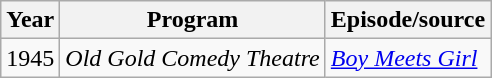<table class="wikitable">
<tr>
<th>Year</th>
<th>Program</th>
<th>Episode/source</th>
</tr>
<tr>
<td>1945</td>
<td><em>Old Gold Comedy Theatre</em></td>
<td><em><a href='#'>Boy Meets Girl</a></em></td>
</tr>
</table>
